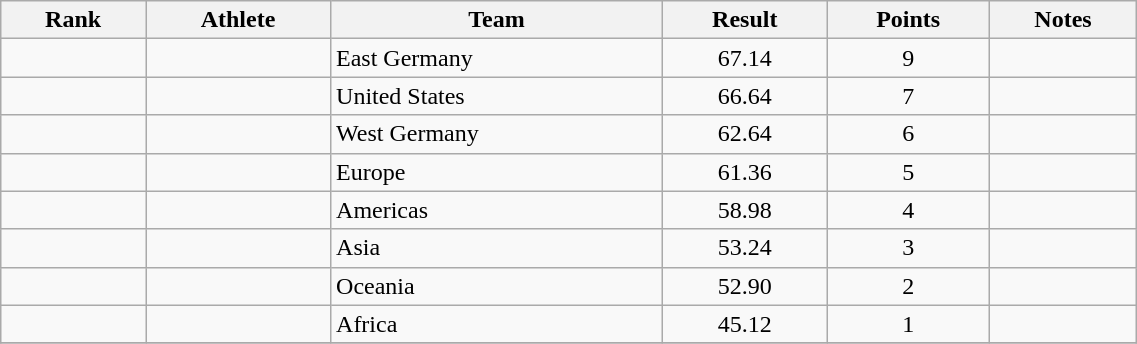<table class="wikitable sortable" style="text-align:center" width="60%">
<tr>
<th>Rank</th>
<th>Athlete</th>
<th>Team</th>
<th>Result</th>
<th>Points</th>
<th>Notes</th>
</tr>
<tr>
<td></td>
<td align="left"></td>
<td align=left>East Germany</td>
<td>67.14</td>
<td>9</td>
<td></td>
</tr>
<tr>
<td></td>
<td align="left"></td>
<td align=left>United States</td>
<td>66.64</td>
<td>7</td>
<td></td>
</tr>
<tr>
<td></td>
<td align="left"></td>
<td align=left>West Germany</td>
<td>62.64</td>
<td>6</td>
<td></td>
</tr>
<tr>
<td></td>
<td align="left"></td>
<td align=left>Europe</td>
<td>61.36</td>
<td>5</td>
<td></td>
</tr>
<tr>
<td></td>
<td align="left"></td>
<td align=left>Americas</td>
<td>58.98</td>
<td>4</td>
<td></td>
</tr>
<tr>
<td></td>
<td align="left"></td>
<td align=left>Asia</td>
<td>53.24</td>
<td>3</td>
<td></td>
</tr>
<tr>
<td></td>
<td align="left"></td>
<td align=left>Oceania</td>
<td>52.90</td>
<td>2</td>
<td></td>
</tr>
<tr>
<td></td>
<td align="left"></td>
<td align=left>Africa</td>
<td>45.12</td>
<td>1</td>
<td></td>
</tr>
<tr>
</tr>
</table>
